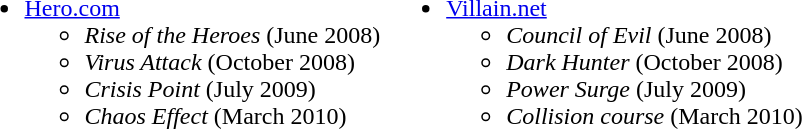<table>
<tr>
<td><br><ul><li><a href='#'>Hero.com</a><ul><li><em>Rise of the Heroes</em> (June 2008)</li><li><em>Virus Attack</em> (October 2008)</li><li><em>Crisis Point</em> (July 2009)</li><li><em>Chaos Effect</em> (March 2010)</li></ul></li></ul></td>
<td><br><ul><li><a href='#'>Villain.net</a><ul><li><em>Council of Evil</em> (June 2008)</li><li><em>Dark Hunter</em> (October 2008)</li><li><em>Power Surge</em> (July 2009)</li><li><em>Collision course</em> (March 2010)</li></ul></li></ul></td>
<td></td>
</tr>
</table>
